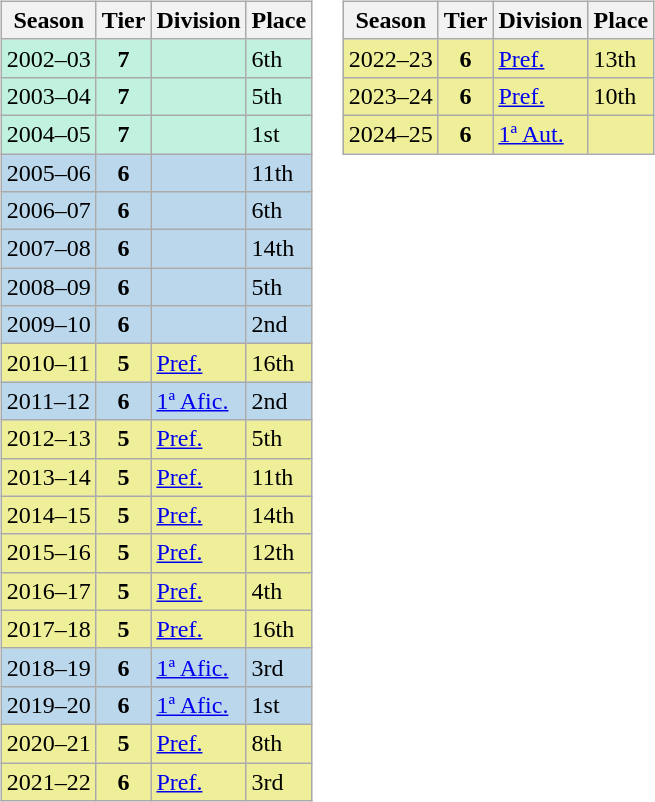<table>
<tr>
<td valign="top" width=0%><br><table class=wikitable>
<tr>
<th>Season</th>
<th>Tier</th>
<th>Division</th>
<th>Place</th>
</tr>
<tr>
<td style="background:#C0F2DF;">2002–03</td>
<th style="background:#C0F2DF;">7</th>
<td style="background:#C0F2DF;"></td>
<td style="background:#C0F2DF;">6th</td>
</tr>
<tr>
<td style="background:#C0F2DF;">2003–04</td>
<th style="background:#C0F2DF;">7</th>
<td style="background:#C0F2DF;"></td>
<td style="background:#C0F2DF;">5th</td>
</tr>
<tr>
<td style="background:#C0F2DF;">2004–05</td>
<th style="background:#C0F2DF;">7</th>
<td style="background:#C0F2DF;"></td>
<td style="background:#C0F2DF;">1st</td>
</tr>
<tr>
<td style="background:#BBD7EC;">2005–06</td>
<th style="background:#BBD7EC;">6</th>
<td style="background:#BBD7EC;"></td>
<td style="background:#BBD7EC;">11th</td>
</tr>
<tr>
<td style="background:#BBD7EC;">2006–07</td>
<th style="background:#BBD7EC;">6</th>
<td style="background:#BBD7EC;"></td>
<td style="background:#BBD7EC;">6th</td>
</tr>
<tr>
<td style="background:#BBD7EC;">2007–08</td>
<th style="background:#BBD7EC;">6</th>
<td style="background:#BBD7EC;"></td>
<td style="background:#BBD7EC;">14th</td>
</tr>
<tr>
<td style="background:#BBD7EC;">2008–09</td>
<th style="background:#BBD7EC;">6</th>
<td style="background:#BBD7EC;"></td>
<td style="background:#BBD7EC;">5th</td>
</tr>
<tr>
<td style="background:#BBD7EC;">2009–10</td>
<th style="background:#BBD7EC;">6</th>
<td style="background:#BBD7EC;"></td>
<td style="background:#BBD7EC;">2nd</td>
</tr>
<tr>
<td style="background:#EFEF99;">2010–11</td>
<th style="background:#EFEF99;">5</th>
<td style="background:#EFEF99;"><a href='#'>Pref.</a></td>
<td style="background:#EFEF99;">16th</td>
</tr>
<tr>
<td style="background:#BBD7EC;">2011–12</td>
<th style="background:#BBD7EC;">6</th>
<td style="background:#BBD7EC;"><a href='#'>1ª Afic.</a></td>
<td style="background:#BBD7EC;">2nd</td>
</tr>
<tr>
<td style="background:#EFEF99;">2012–13</td>
<th style="background:#EFEF99;">5</th>
<td style="background:#EFEF99;"><a href='#'>Pref.</a></td>
<td style="background:#EFEF99;">5th</td>
</tr>
<tr>
<td style="background:#EFEF99;">2013–14</td>
<th style="background:#EFEF99;">5</th>
<td style="background:#EFEF99;"><a href='#'>Pref.</a></td>
<td style="background:#EFEF99;">11th</td>
</tr>
<tr>
<td style="background:#EFEF99;">2014–15</td>
<th style="background:#EFEF99;">5</th>
<td style="background:#EFEF99;"><a href='#'>Pref.</a></td>
<td style="background:#EFEF99;">14th</td>
</tr>
<tr>
<td style="background:#EFEF99;">2015–16</td>
<th style="background:#EFEF99;">5</th>
<td style="background:#EFEF99;"><a href='#'>Pref.</a></td>
<td style="background:#EFEF99;">12th</td>
</tr>
<tr>
<td style="background:#EFEF99;">2016–17</td>
<th style="background:#EFEF99;">5</th>
<td style="background:#EFEF99;"><a href='#'>Pref.</a></td>
<td style="background:#EFEF99;">4th</td>
</tr>
<tr>
<td style="background:#EFEF99;">2017–18</td>
<th style="background:#EFEF99;">5</th>
<td style="background:#EFEF99;"><a href='#'>Pref.</a></td>
<td style="background:#EFEF99;">16th</td>
</tr>
<tr>
<td style="background:#BBD7EC;">2018–19</td>
<th style="background:#BBD7EC;">6</th>
<td style="background:#BBD7EC;"><a href='#'>1ª Afic.</a></td>
<td style="background:#BBD7EC;">3rd</td>
</tr>
<tr>
<td style="background:#BBD7EC;">2019–20</td>
<th style="background:#BBD7EC;">6</th>
<td style="background:#BBD7EC;"><a href='#'>1ª Afic.</a></td>
<td style="background:#BBD7EC;">1st</td>
</tr>
<tr>
<td style="background:#EFEF99;">2020–21</td>
<th style="background:#EFEF99;">5</th>
<td style="background:#EFEF99;"><a href='#'>Pref.</a></td>
<td style="background:#EFEF99;">8th</td>
</tr>
<tr>
<td style="background:#EFEF99;">2021–22</td>
<th style="background:#EFEF99;">6</th>
<td style="background:#EFEF99;"><a href='#'>Pref.</a></td>
<td style="background:#EFEF99;">3rd</td>
</tr>
</table>
</td>
<td valign="top" width=0%><br><table class=wikitable>
<tr>
<th>Season</th>
<th>Tier</th>
<th>Division</th>
<th>Place</th>
</tr>
<tr>
<td style="background:#EFEF99;">2022–23</td>
<th style="background:#EFEF99;">6</th>
<td style="background:#EFEF99;"><a href='#'>Pref.</a></td>
<td style="background:#EFEF99;">13th</td>
</tr>
<tr>
<td style="background:#EFEF99;">2023–24</td>
<th style="background:#EFEF99;">6</th>
<td style="background:#EFEF99;"><a href='#'>Pref.</a></td>
<td style="background:#EFEF99;">10th</td>
</tr>
<tr>
<td style="background:#EFEF99;">2024–25</td>
<th style="background:#EFEF99;">6</th>
<td style="background:#EFEF99;"><a href='#'>1ª Aut.</a></td>
<td style="background:#EFEF99;"></td>
</tr>
</table>
</td>
</tr>
</table>
